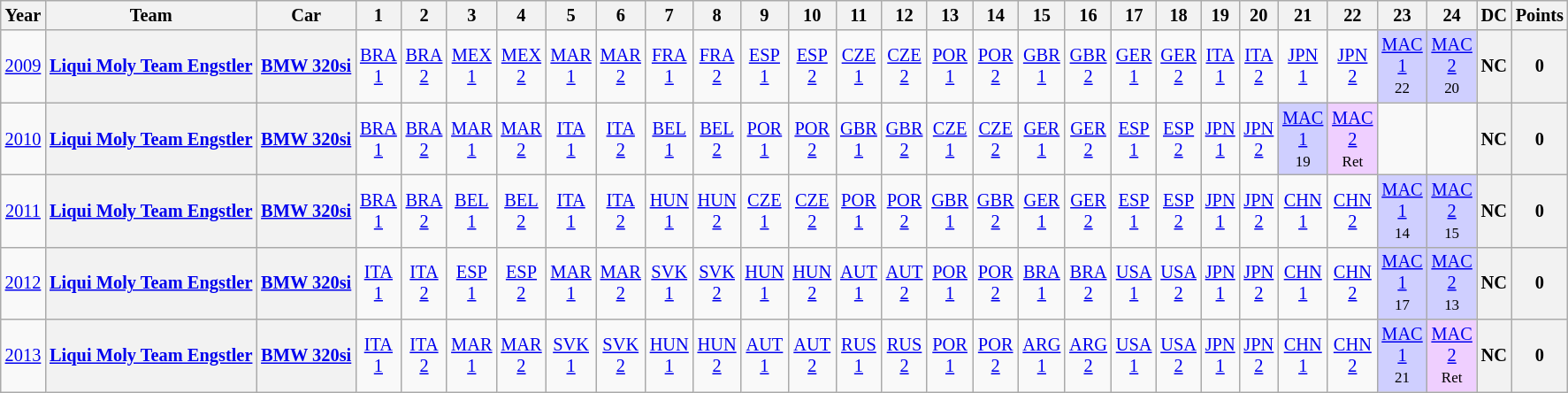<table class="wikitable" style="text-align:center; font-size:85%">
<tr>
<th>Year</th>
<th>Team</th>
<th>Car</th>
<th>1</th>
<th>2</th>
<th>3</th>
<th>4</th>
<th>5</th>
<th>6</th>
<th>7</th>
<th>8</th>
<th>9</th>
<th>10</th>
<th>11</th>
<th>12</th>
<th>13</th>
<th>14</th>
<th>15</th>
<th>16</th>
<th>17</th>
<th>18</th>
<th>19</th>
<th>20</th>
<th>21</th>
<th>22</th>
<th>23</th>
<th>24</th>
<th>DC</th>
<th>Points</th>
</tr>
<tr>
<td><a href='#'>2009</a></td>
<th><a href='#'>Liqui Moly Team Engstler</a></th>
<th><a href='#'>BMW 320si</a></th>
<td><a href='#'>BRA<br>1</a></td>
<td><a href='#'>BRA<br>2</a></td>
<td><a href='#'>MEX<br>1</a></td>
<td><a href='#'>MEX<br>2</a></td>
<td><a href='#'>MAR<br>1</a></td>
<td><a href='#'>MAR<br>2</a></td>
<td><a href='#'>FRA<br>1</a></td>
<td><a href='#'>FRA<br>2</a></td>
<td><a href='#'>ESP<br>1</a></td>
<td><a href='#'>ESP<br>2</a></td>
<td><a href='#'>CZE<br>1</a></td>
<td><a href='#'>CZE<br>2</a></td>
<td><a href='#'>POR<br>1</a></td>
<td><a href='#'>POR<br>2</a></td>
<td><a href='#'>GBR<br>1</a></td>
<td><a href='#'>GBR<br>2</a></td>
<td><a href='#'>GER<br>1</a></td>
<td><a href='#'>GER<br>2</a></td>
<td><a href='#'>ITA<br>1</a></td>
<td><a href='#'>ITA<br>2</a></td>
<td><a href='#'>JPN<br>1</a></td>
<td><a href='#'>JPN<br>2</a></td>
<td style="background:#cfcfff;"><a href='#'>MAC<br>1</a><br><small>22</small></td>
<td style="background:#cfcfff;"><a href='#'>MAC<br>2</a><br><small>20</small></td>
<th>NC</th>
<th>0</th>
</tr>
<tr>
<td><a href='#'>2010</a></td>
<th><a href='#'>Liqui Moly Team Engstler</a></th>
<th><a href='#'>BMW 320si</a></th>
<td><a href='#'>BRA<br>1</a></td>
<td><a href='#'>BRA<br>2</a></td>
<td><a href='#'>MAR<br>1</a></td>
<td><a href='#'>MAR<br>2</a></td>
<td><a href='#'>ITA<br>1</a></td>
<td><a href='#'>ITA<br>2</a></td>
<td><a href='#'>BEL<br>1</a></td>
<td><a href='#'>BEL<br>2</a></td>
<td><a href='#'>POR<br>1</a></td>
<td><a href='#'>POR<br>2</a></td>
<td><a href='#'>GBR<br>1</a></td>
<td><a href='#'>GBR<br>2</a></td>
<td><a href='#'>CZE<br>1</a></td>
<td><a href='#'>CZE<br>2</a></td>
<td><a href='#'>GER<br>1</a></td>
<td><a href='#'>GER<br>2</a></td>
<td><a href='#'>ESP<br>1</a></td>
<td><a href='#'>ESP<br>2</a></td>
<td><a href='#'>JPN<br>1</a></td>
<td><a href='#'>JPN<br>2</a></td>
<td style="background:#cfcfff;"><a href='#'>MAC<br>1</a><br><small>19</small></td>
<td style="background:#efcfff;"><a href='#'>MAC<br>2</a><br><small>Ret</small></td>
<td></td>
<td></td>
<th>NC</th>
<th>0</th>
</tr>
<tr>
<td><a href='#'>2011</a></td>
<th><a href='#'>Liqui Moly Team Engstler</a></th>
<th><a href='#'>BMW 320si</a></th>
<td><a href='#'>BRA<br>1</a></td>
<td><a href='#'>BRA<br>2</a></td>
<td><a href='#'>BEL<br>1</a></td>
<td><a href='#'>BEL<br>2</a></td>
<td><a href='#'>ITA<br>1</a></td>
<td><a href='#'>ITA<br>2</a></td>
<td><a href='#'>HUN<br>1</a></td>
<td><a href='#'>HUN<br>2</a></td>
<td><a href='#'>CZE<br>1</a></td>
<td><a href='#'>CZE<br>2</a></td>
<td><a href='#'>POR<br>1</a></td>
<td><a href='#'>POR<br>2</a></td>
<td><a href='#'>GBR<br>1</a></td>
<td><a href='#'>GBR<br>2</a></td>
<td><a href='#'>GER<br>1</a></td>
<td><a href='#'>GER<br>2</a></td>
<td><a href='#'>ESP<br>1</a></td>
<td><a href='#'>ESP<br>2</a></td>
<td><a href='#'>JPN<br>1</a></td>
<td><a href='#'>JPN<br>2</a></td>
<td><a href='#'>CHN<br>1</a></td>
<td><a href='#'>CHN<br>2</a></td>
<td style="background:#cfcfff;"><a href='#'>MAC<br>1</a><br><small>14</small></td>
<td style="background:#cfcfff;"><a href='#'>MAC<br>2</a><br><small>15</small></td>
<th>NC</th>
<th>0</th>
</tr>
<tr>
<td><a href='#'>2012</a></td>
<th><a href='#'>Liqui Moly Team Engstler</a></th>
<th><a href='#'>BMW 320si</a></th>
<td><a href='#'>ITA<br>1</a></td>
<td><a href='#'>ITA<br>2</a></td>
<td><a href='#'>ESP<br>1</a></td>
<td><a href='#'>ESP<br>2</a></td>
<td><a href='#'>MAR<br>1</a></td>
<td><a href='#'>MAR<br>2</a></td>
<td><a href='#'>SVK<br>1</a></td>
<td><a href='#'>SVK<br>2</a></td>
<td><a href='#'>HUN<br>1</a></td>
<td><a href='#'>HUN<br>2</a></td>
<td><a href='#'>AUT<br>1</a></td>
<td><a href='#'>AUT<br>2</a></td>
<td><a href='#'>POR<br>1</a></td>
<td><a href='#'>POR<br>2</a></td>
<td><a href='#'>BRA<br>1</a></td>
<td><a href='#'>BRA<br>2</a></td>
<td><a href='#'>USA<br>1</a></td>
<td><a href='#'>USA<br>2</a></td>
<td><a href='#'>JPN<br>1</a></td>
<td><a href='#'>JPN<br>2</a></td>
<td><a href='#'>CHN<br>1</a></td>
<td><a href='#'>CHN<br>2</a></td>
<td style="background:#CFCFFF;"><a href='#'>MAC<br>1</a><br><small>17</small></td>
<td style="background:#CFCFFF;"><a href='#'>MAC<br>2</a><br><small>13</small></td>
<th>NC</th>
<th>0</th>
</tr>
<tr>
<td><a href='#'>2013</a></td>
<th><a href='#'>Liqui Moly Team Engstler</a></th>
<th><a href='#'>BMW 320si</a></th>
<td><a href='#'>ITA<br>1</a></td>
<td><a href='#'>ITA<br>2</a></td>
<td><a href='#'>MAR<br>1</a></td>
<td><a href='#'>MAR<br>2</a></td>
<td><a href='#'>SVK<br>1</a></td>
<td><a href='#'>SVK<br>2</a></td>
<td><a href='#'>HUN<br>1</a></td>
<td><a href='#'>HUN<br>2</a></td>
<td><a href='#'>AUT<br>1</a></td>
<td><a href='#'>AUT<br>2</a></td>
<td><a href='#'>RUS<br>1</a></td>
<td><a href='#'>RUS<br>2</a></td>
<td><a href='#'>POR<br>1</a></td>
<td><a href='#'>POR<br>2</a></td>
<td><a href='#'>ARG<br>1</a></td>
<td><a href='#'>ARG<br>2</a></td>
<td><a href='#'>USA<br>1</a></td>
<td><a href='#'>USA<br>2</a></td>
<td><a href='#'>JPN<br>1</a></td>
<td><a href='#'>JPN<br>2</a></td>
<td><a href='#'>CHN<br>1</a></td>
<td><a href='#'>CHN<br>2</a></td>
<td style="background:#cfcfff;"><a href='#'>MAC<br>1</a><br><small>21</small></td>
<td style="background:#efcfff;"><a href='#'>MAC<br>2</a><br><small>Ret</small></td>
<th>NC</th>
<th>0</th>
</tr>
</table>
